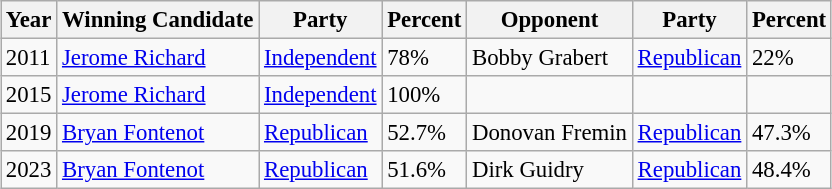<table class="wikitable" style="margin:0.5em auto; font-size:95%;">
<tr>
<th>Year</th>
<th>Winning Candidate</th>
<th>Party</th>
<th>Percent</th>
<th>Opponent</th>
<th>Party</th>
<th>Percent</th>
</tr>
<tr>
<td>2011</td>
<td><a href='#'>Jerome Richard</a></td>
<td><a href='#'>Independent</a></td>
<td>78%</td>
<td>Bobby Grabert</td>
<td><a href='#'>Republican</a></td>
<td>22%</td>
</tr>
<tr>
<td>2015</td>
<td><a href='#'>Jerome Richard</a></td>
<td><a href='#'>Independent</a></td>
<td>100%</td>
<td></td>
<td></td>
<td></td>
</tr>
<tr>
<td>2019</td>
<td><a href='#'>Bryan Fontenot</a></td>
<td><a href='#'>Republican</a></td>
<td>52.7%</td>
<td>Donovan Fremin</td>
<td><a href='#'>Republican</a></td>
<td>47.3%</td>
</tr>
<tr>
<td>2023</td>
<td><a href='#'>Bryan Fontenot</a></td>
<td><a href='#'>Republican</a></td>
<td>51.6%</td>
<td>Dirk Guidry</td>
<td><a href='#'>Republican</a></td>
<td>48.4%</td>
</tr>
</table>
